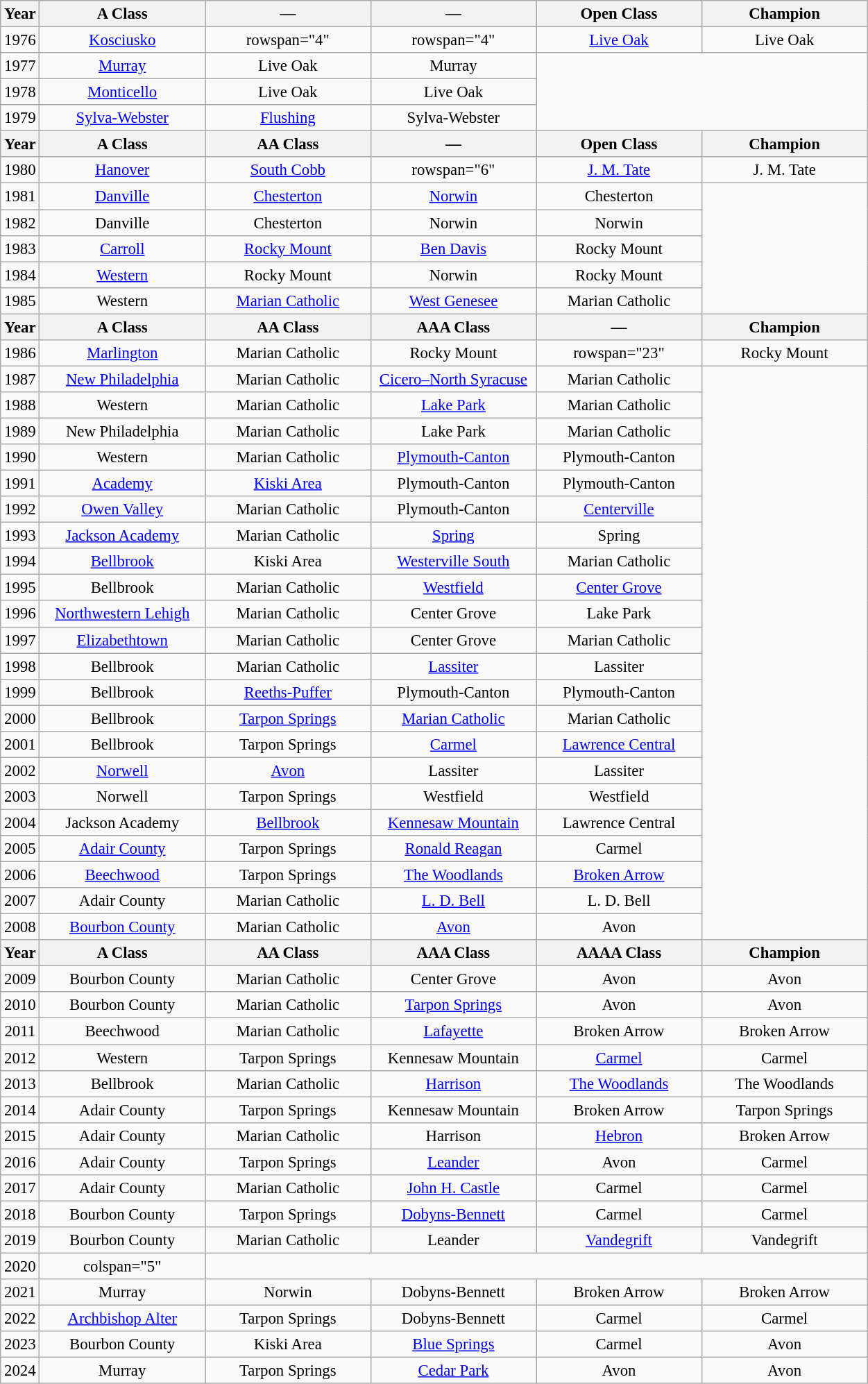<table class="wikitable" style="font-size: 95%; text-align: center;">
<tr>
<th>Year</th>
<th style="min-width: 10em;">A Class</th>
<th style="min-width: 10em;">—</th>
<th style="min-width: 10em;">—</th>
<th style="min-width: 10em;">Open Class</th>
<th style="min-width: 10em;">Champion</th>
</tr>
<tr>
<td>1976</td>
<td><a href='#'>Kosciusko</a></td>
<td>rowspan="4" </td>
<td>rowspan="4" </td>
<td><a href='#'>Live Oak</a></td>
<td>Live Oak</td>
</tr>
<tr>
<td>1977</td>
<td><a href='#'>Murray</a></td>
<td>Live Oak </td>
<td>Murray</td>
</tr>
<tr>
<td>1978</td>
<td><a href='#'>Monticello</a></td>
<td>Live Oak </td>
<td>Live Oak </td>
</tr>
<tr>
<td>1979</td>
<td><a href='#'>Sylva-Webster</a></td>
<td><a href='#'>Flushing</a></td>
<td>Sylva-Webster</td>
</tr>
<tr>
<th>Year</th>
<th>A Class</th>
<th>AA Class</th>
<th>—</th>
<th>Open Class</th>
<th>Champion</th>
</tr>
<tr>
<td>1980</td>
<td><a href='#'>Hanover</a></td>
<td><a href='#'>South Cobb</a></td>
<td>rowspan="6" </td>
<td><a href='#'>J. M. Tate</a></td>
<td>J. M. Tate</td>
</tr>
<tr>
<td>1981</td>
<td><a href='#'>Danville</a></td>
<td><a href='#'>Chesterton</a></td>
<td><a href='#'>Norwin</a></td>
<td>Chesterton</td>
</tr>
<tr>
<td>1982</td>
<td>Danville </td>
<td>Chesterton </td>
<td>Norwin </td>
<td>Norwin</td>
</tr>
<tr>
<td>1983</td>
<td><a href='#'>Carroll</a></td>
<td><a href='#'>Rocky Mount</a></td>
<td><a href='#'>Ben Davis</a></td>
<td>Rocky Mount</td>
</tr>
<tr>
<td>1984</td>
<td><a href='#'>Western</a></td>
<td>Rocky Mount </td>
<td>Norwin </td>
<td>Rocky Mount </td>
</tr>
<tr>
<td>1985</td>
<td>Western </td>
<td><a href='#'>Marian Catholic</a></td>
<td><a href='#'>West Genesee</a></td>
<td>Marian Catholic</td>
</tr>
<tr>
<th>Year</th>
<th>A Class</th>
<th>AA Class</th>
<th>AAA Class</th>
<th>—</th>
<th>Champion</th>
</tr>
<tr>
<td>1986</td>
<td><a href='#'>Marlington</a></td>
<td>Marian Catholic </td>
<td>Rocky Mount</td>
<td>rowspan="23" </td>
<td>Rocky Mount </td>
</tr>
<tr>
<td>1987</td>
<td><a href='#'>New Philadelphia</a></td>
<td>Marian Catholic </td>
<td><a href='#'>Cicero–North Syracuse</a></td>
<td>Marian Catholic </td>
</tr>
<tr>
<td>1988</td>
<td>Western </td>
<td>Marian Catholic </td>
<td><a href='#'>Lake Park</a></td>
<td>Marian Catholic </td>
</tr>
<tr>
<td>1989</td>
<td>New Philadelphia </td>
<td>Marian Catholic </td>
<td>Lake Park </td>
<td>Marian Catholic </td>
</tr>
<tr>
<td>1990</td>
<td>Western </td>
<td>Marian Catholic </td>
<td><a href='#'>Plymouth-Canton</a></td>
<td>Plymouth-Canton</td>
</tr>
<tr>
<td>1991</td>
<td><a href='#'>Academy</a></td>
<td><a href='#'>Kiski Area</a></td>
<td>Plymouth-Canton </td>
<td>Plymouth-Canton </td>
</tr>
<tr>
<td>1992</td>
<td><a href='#'>Owen Valley</a></td>
<td>Marian Catholic </td>
<td>Plymouth-Canton </td>
<td><a href='#'>Centerville</a></td>
</tr>
<tr>
<td>1993</td>
<td><a href='#'>Jackson Academy</a></td>
<td>Marian Catholic </td>
<td><a href='#'>Spring</a></td>
<td>Spring</td>
</tr>
<tr>
<td>1994</td>
<td><a href='#'>Bellbrook</a></td>
<td>Kiski Area </td>
<td><a href='#'>Westerville South</a></td>
<td>Marian Catholic </td>
</tr>
<tr>
<td>1995</td>
<td>Bellbrook </td>
<td>Marian Catholic </td>
<td><a href='#'>Westfield</a></td>
<td><a href='#'>Center Grove</a></td>
</tr>
<tr>
<td>1996</td>
<td><a href='#'>Northwestern Lehigh</a></td>
<td>Marian Catholic </td>
<td>Center Grove</td>
<td>Lake Park</td>
</tr>
<tr>
<td>1997</td>
<td><a href='#'>Elizabethtown</a></td>
<td>Marian Catholic </td>
<td>Center Grove </td>
<td>Marian Catholic </td>
</tr>
<tr>
<td>1998</td>
<td>Bellbrook </td>
<td>Marian Catholic </td>
<td><a href='#'>Lassiter</a></td>
<td>Lassiter</td>
</tr>
<tr>
<td>1999</td>
<td>Bellbrook </td>
<td><a href='#'>Reeths-Puffer</a></td>
<td>Plymouth-Canton </td>
<td>Plymouth-Canton </td>
</tr>
<tr>
<td>2000</td>
<td>Bellbrook </td>
<td><a href='#'>Tarpon Springs</a></td>
<td><a href='#'>Marian Catholic</a></td>
<td>Marian Catholic </td>
</tr>
<tr>
<td>2001</td>
<td>Bellbrook </td>
<td>Tarpon Springs </td>
<td><a href='#'>Carmel</a></td>
<td><a href='#'>Lawrence Central</a></td>
</tr>
<tr>
<td>2002</td>
<td><a href='#'>Norwell</a></td>
<td><a href='#'>Avon</a></td>
<td>Lassiter </td>
<td>Lassiter </td>
</tr>
<tr>
<td>2003</td>
<td>Norwell </td>
<td>Tarpon Springs </td>
<td>Westfield </td>
<td>Westfield</td>
</tr>
<tr>
<td>2004</td>
<td>Jackson Academy </td>
<td><a href='#'>Bellbrook</a></td>
<td><a href='#'>Kennesaw Mountain</a></td>
<td>Lawrence Central </td>
</tr>
<tr>
<td>2005</td>
<td><a href='#'>Adair County</a></td>
<td>Tarpon Springs </td>
<td><a href='#'>Ronald Reagan</a></td>
<td>Carmel</td>
</tr>
<tr>
<td>2006</td>
<td><a href='#'>Beechwood</a></td>
<td>Tarpon Springs </td>
<td><a href='#'>The Woodlands</a></td>
<td><a href='#'>Broken Arrow</a></td>
</tr>
<tr>
<td>2007</td>
<td>Adair County </td>
<td>Marian Catholic </td>
<td><a href='#'>L. D. Bell</a></td>
<td>L. D. Bell</td>
</tr>
<tr>
<td>2008</td>
<td><a href='#'>Bourbon County</a></td>
<td>Marian Catholic </td>
<td><a href='#'>Avon</a></td>
<td>Avon</td>
</tr>
<tr>
<th>Year</th>
<th>A Class</th>
<th>AA Class</th>
<th>AAA Class</th>
<th>AAAA Class</th>
<th>Champion</th>
</tr>
<tr>
<td>2009</td>
<td>Bourbon County </td>
<td>Marian Catholic </td>
<td>Center Grove </td>
<td>Avon</td>
<td>Avon </td>
</tr>
<tr>
<td>2010</td>
<td>Bourbon County </td>
<td>Marian Catholic </td>
<td><a href='#'>Tarpon Springs</a></td>
<td>Avon </td>
<td>Avon </td>
</tr>
<tr>
<td>2011</td>
<td>Beechwood </td>
<td>Marian Catholic </td>
<td><a href='#'>Lafayette</a></td>
<td>Broken Arrow</td>
<td>Broken Arrow </td>
</tr>
<tr>
<td>2012</td>
<td>Western </td>
<td>Tarpon Springs </td>
<td>Kennesaw Mountain </td>
<td><a href='#'>Carmel</a></td>
<td>Carmel </td>
</tr>
<tr>
<td>2013</td>
<td>Bellbrook </td>
<td>Marian Catholic </td>
<td><a href='#'>Harrison</a></td>
<td><a href='#'>The Woodlands</a></td>
<td>The Woodlands</td>
</tr>
<tr>
<td>2014</td>
<td>Adair County </td>
<td>Tarpon Springs </td>
<td>Kennesaw Mountain </td>
<td>Broken Arrow </td>
<td>Tarpon Springs</td>
</tr>
<tr>
<td>2015</td>
<td>Adair County </td>
<td>Marian Catholic </td>
<td>Harrison </td>
<td><a href='#'>Hebron</a></td>
<td>Broken Arrow </td>
</tr>
<tr>
<td>2016</td>
<td>Adair County </td>
<td>Tarpon Springs </td>
<td><a href='#'>Leander</a></td>
<td>Avon </td>
<td>Carmel </td>
</tr>
<tr>
<td>2017</td>
<td>Adair County </td>
<td>Marian Catholic </td>
<td><a href='#'>John H. Castle</a></td>
<td>Carmel </td>
<td>Carmel </td>
</tr>
<tr>
<td>2018</td>
<td>Bourbon County </td>
<td>Tarpon Springs </td>
<td><a href='#'>Dobyns-Bennett</a></td>
<td>Carmel </td>
<td>Carmel </td>
</tr>
<tr>
<td>2019</td>
<td>Bourbon County  </td>
<td>Marian Catholic </td>
<td>Leander </td>
<td><a href='#'>Vandegrift</a></td>
<td>Vandegrift</td>
</tr>
<tr>
<td>2020</td>
<td>colspan="5" </td>
</tr>
<tr>
<td>2021</td>
<td>Murray </td>
<td>Norwin</td>
<td>Dobyns-Bennett  </td>
<td>Broken Arrow  </td>
<td>Broken Arrow  </td>
</tr>
<tr>
<td>2022</td>
<td><a href='#'>Archbishop Alter</a></td>
<td>Tarpon Springs </td>
<td>Dobyns-Bennett  </td>
<td>Carmel </td>
<td>Carmel </td>
</tr>
<tr>
<td>2023</td>
<td>Bourbon County </td>
<td>Kiski Area </td>
<td><a href='#'>Blue Springs</a></td>
<td>Carmel </td>
<td>Avon </td>
</tr>
<tr>
<td>2024</td>
<td>Murray </td>
<td>Tarpon Springs </td>
<td><a href='#'>Cedar Park</a></td>
<td>Avon </td>
<td>Avon </td>
</tr>
</table>
